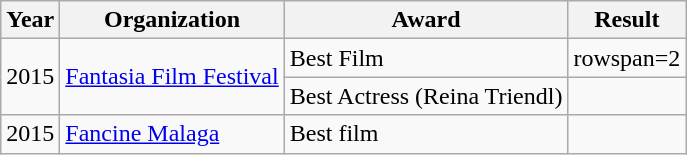<table class="wikitable">
<tr>
<th>Year</th>
<th>Organization</th>
<th>Award</th>
<th>Result</th>
</tr>
<tr>
<td rowspan=2>2015</td>
<td rowspan=2><a href='#'>Fantasia Film Festival</a></td>
<td>Best Film</td>
<td>rowspan=2 </td>
</tr>
<tr>
<td>Best Actress (Reina Triendl)</td>
</tr>
<tr>
<td>2015</td>
<td><a href='#'>Fancine Malaga</a></td>
<td>Best film</td>
<td></td>
</tr>
</table>
